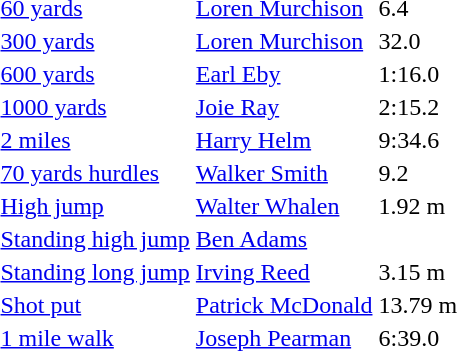<table>
<tr>
<td><a href='#'>60 yards</a></td>
<td><a href='#'>Loren Murchison</a></td>
<td>6.4</td>
<td></td>
<td></td>
<td></td>
<td></td>
</tr>
<tr>
<td><a href='#'>300 yards</a></td>
<td><a href='#'>Loren Murchison</a></td>
<td>32.0</td>
<td></td>
<td></td>
<td></td>
<td></td>
</tr>
<tr>
<td><a href='#'>600 yards</a></td>
<td><a href='#'>Earl Eby</a></td>
<td>1:16.0</td>
<td></td>
<td></td>
<td></td>
<td></td>
</tr>
<tr>
<td><a href='#'>1000 yards</a></td>
<td><a href='#'>Joie Ray</a></td>
<td>2:15.2</td>
<td></td>
<td></td>
<td></td>
<td></td>
</tr>
<tr>
<td><a href='#'>2 miles</a></td>
<td><a href='#'>Harry Helm</a></td>
<td>9:34.6</td>
<td></td>
<td></td>
<td></td>
<td></td>
</tr>
<tr>
<td><a href='#'>70 yards hurdles</a></td>
<td><a href='#'>Walker Smith</a></td>
<td>9.2</td>
<td></td>
<td></td>
<td></td>
<td></td>
</tr>
<tr>
<td><a href='#'>High jump</a></td>
<td><a href='#'>Walter Whalen</a></td>
<td>1.92 m</td>
<td></td>
<td></td>
<td></td>
<td></td>
</tr>
<tr>
<td><a href='#'>Standing high jump</a></td>
<td><a href='#'>Ben Adams</a></td>
<td></td>
<td></td>
<td></td>
<td></td>
<td></td>
</tr>
<tr>
<td><a href='#'>Standing long jump</a></td>
<td><a href='#'>Irving Reed</a></td>
<td>3.15 m</td>
<td></td>
<td></td>
<td></td>
<td></td>
</tr>
<tr>
<td><a href='#'>Shot put</a></td>
<td><a href='#'>Patrick McDonald</a></td>
<td>13.79 m</td>
<td></td>
<td></td>
<td></td>
<td></td>
</tr>
<tr>
<td><a href='#'>1 mile walk</a></td>
<td><a href='#'>Joseph Pearman</a></td>
<td>6:39.0</td>
<td></td>
<td></td>
<td></td>
<td></td>
</tr>
</table>
